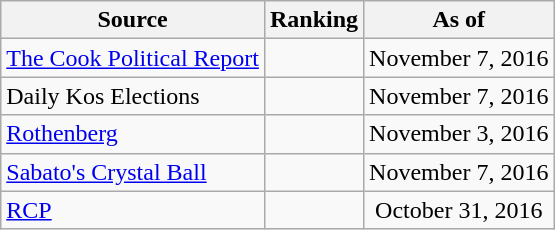<table class="wikitable" style="text-align:center">
<tr>
<th>Source</th>
<th>Ranking</th>
<th>As of</th>
</tr>
<tr>
<td align=left><a href='#'>The Cook Political Report</a></td>
<td></td>
<td>November 7, 2016</td>
</tr>
<tr>
<td align=left>Daily Kos Elections</td>
<td></td>
<td>November 7, 2016</td>
</tr>
<tr>
<td align=left><a href='#'>Rothenberg</a></td>
<td></td>
<td>November 3, 2016</td>
</tr>
<tr>
<td align=left><a href='#'>Sabato's Crystal Ball</a></td>
<td></td>
<td>November 7, 2016</td>
</tr>
<tr>
<td align="left"><a href='#'>RCP</a></td>
<td></td>
<td>October 31, 2016</td>
</tr>
</table>
